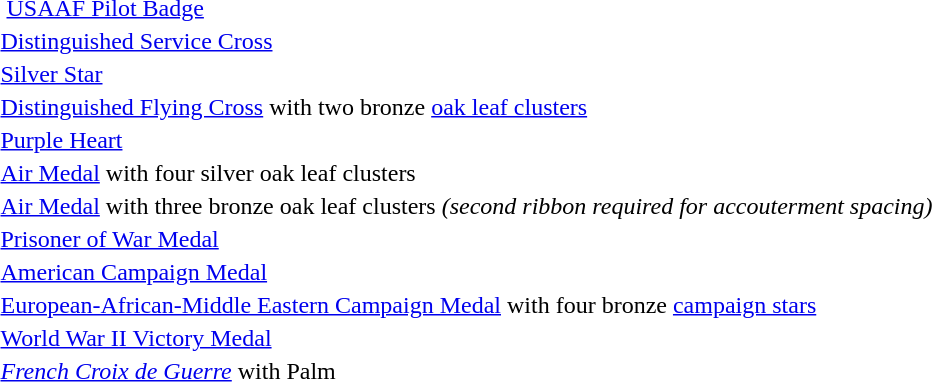<table>
<tr>
<td colspan="2">  <a href='#'>USAAF Pilot Badge</a></td>
</tr>
<tr>
<td></td>
<td><a href='#'>Distinguished Service Cross</a></td>
</tr>
<tr>
<td></td>
<td><a href='#'>Silver Star</a></td>
</tr>
<tr>
<td></td>
<td><a href='#'>Distinguished Flying Cross</a> with two bronze <a href='#'>oak leaf clusters</a></td>
</tr>
<tr>
<td></td>
<td><a href='#'>Purple Heart</a></td>
</tr>
<tr>
<td></td>
<td><a href='#'>Air Medal</a> with four silver oak leaf clusters</td>
</tr>
<tr>
<td></td>
<td><a href='#'>Air Medal</a> with three bronze oak leaf clusters <em>(second ribbon required for accouterment spacing)</em></td>
</tr>
<tr>
<td></td>
<td><a href='#'>Prisoner of War Medal</a></td>
</tr>
<tr>
<td></td>
<td><a href='#'>American Campaign Medal</a></td>
</tr>
<tr>
<td></td>
<td><a href='#'>European-African-Middle Eastern Campaign Medal</a> with four bronze <a href='#'>campaign stars</a></td>
</tr>
<tr>
<td></td>
<td><a href='#'>World War II Victory Medal</a></td>
</tr>
<tr>
<td></td>
<td><em><a href='#'>French Croix de Guerre</a></em> with Palm</td>
</tr>
<tr>
</tr>
</table>
